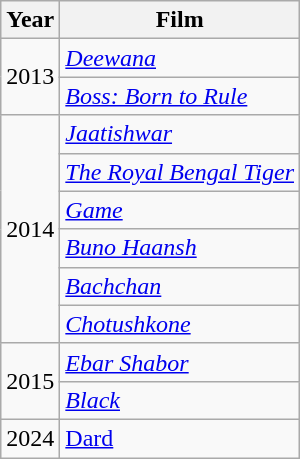<table class="wikitable sortable">
<tr>
<th>Year</th>
<th>Film</th>
</tr>
<tr>
<td rowspan="2">2013</td>
<td><em><a href='#'>Deewana</a></em></td>
</tr>
<tr>
<td><em><a href='#'>Boss: Born to Rule</a></em></td>
</tr>
<tr>
<td rowspan="6">2014</td>
<td><em><a href='#'>Jaatishwar</a></em></td>
</tr>
<tr>
<td><em><a href='#'>The Royal Bengal Tiger</a></em></td>
</tr>
<tr>
<td><em><a href='#'>Game</a></em></td>
</tr>
<tr>
<td><em><a href='#'>Buno Haansh</a></em></td>
</tr>
<tr>
<td><em><a href='#'>Bachchan</a></em></td>
</tr>
<tr>
<td><em><a href='#'>Chotushkone</a></em></td>
</tr>
<tr>
<td rowspan="2">2015</td>
<td><em><a href='#'>Ebar Shabor</a></em></td>
</tr>
<tr>
<td><em><a href='#'>Black</a></em></td>
</tr>
<tr>
<td>2024</td>
<td><a href='#'>Dard</a></td>
</tr>
</table>
